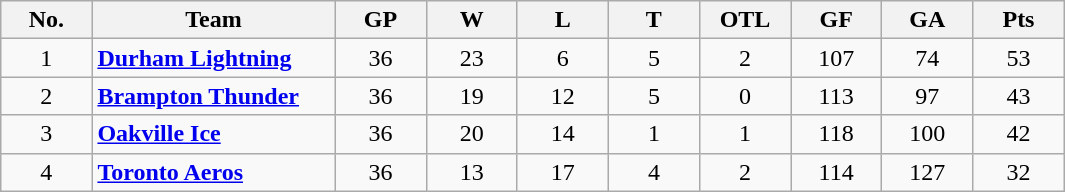<table class="wikitable sortable">
<tr>
<th bgcolor="#DDDDFF" width="7.5%" title="Division rank">No.</th>
<th bgcolor="#DDDDFF" width="20%">Team</th>
<th bgcolor="#DDDDFF" width="7.5%" title="Games played" class="unsortable">GP</th>
<th bgcolor="#DDDDFF" width="7.5%" title="Wins">W</th>
<th bgcolor="#DDDDFF" width="7.5%" title="Losses">L</th>
<th bgcolor="#DDDDFF" width="7.5%" title="Ties">T</th>
<th bgcolor="#DDDDFF" width="7.5%" title="Overtime Losses">OTL</th>
<th bgcolor="#DDDDFF" width="7.5%" title="Goals for">GF</th>
<th bgcolor="#DDDDFF" width="7.5%" title="Goals against">GA</th>
<th bgcolor="#DDDDFF" width="7.5%" title="Points">Pts</th>
</tr>
<tr align=center>
<td>1</td>
<td align=left><strong><a href='#'>Durham Lightning</a></strong></td>
<td>36</td>
<td>23</td>
<td>6</td>
<td>5</td>
<td>2</td>
<td>107</td>
<td>74</td>
<td>53</td>
</tr>
<tr align=center>
<td>2</td>
<td align=left><strong><a href='#'>Brampton Thunder</a></strong></td>
<td>36</td>
<td>19</td>
<td>12</td>
<td>5</td>
<td>0</td>
<td>113</td>
<td>97</td>
<td>43</td>
</tr>
<tr align=center>
<td>3</td>
<td align=left><strong><a href='#'>Oakville Ice</a></strong></td>
<td>36</td>
<td>20</td>
<td>14</td>
<td>1</td>
<td>1</td>
<td>118</td>
<td>100</td>
<td>42</td>
</tr>
<tr align=center>
<td>4</td>
<td align=left><strong><a href='#'>Toronto Aeros</a></strong></td>
<td>36</td>
<td>13</td>
<td>17</td>
<td>4</td>
<td>2</td>
<td>114</td>
<td>127</td>
<td>32</td>
</tr>
</table>
